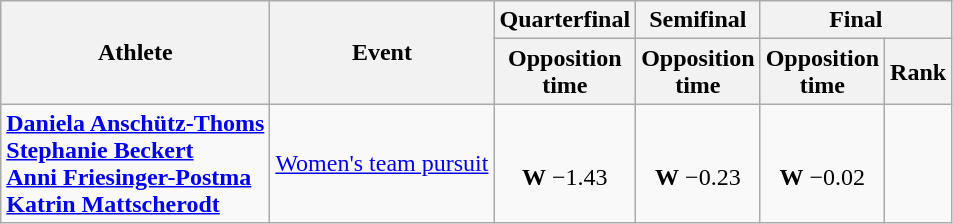<table class="wikitable">
<tr>
<th rowspan="2">Athlete</th>
<th rowspan="2">Event</th>
<th>Quarterfinal</th>
<th>Semifinal</th>
<th colspan="2">Final</th>
</tr>
<tr>
<th>Opposition <br> time</th>
<th>Opposition <br> time</th>
<th>Opposition <br> time</th>
<th>Rank</th>
</tr>
<tr>
<td><strong><a href='#'>Daniela Anschütz-Thoms</a><br><a href='#'>Stephanie Beckert</a><br><a href='#'>Anni Friesinger-Postma</a><br><a href='#'>Katrin Mattscherodt</a></strong></td>
<td><a href='#'>Women's team pursuit</a></td>
<td align="center"> <br><strong>W</strong> −1.43</td>
<td align="center"> <br><strong>W</strong> −0.23</td>
<td align="center"> <br><strong>W</strong> −0.02</td>
<td align="center"></td>
</tr>
</table>
